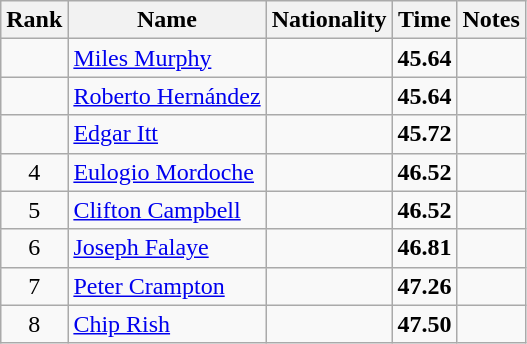<table class="wikitable sortable" style="text-align:center">
<tr>
<th>Rank</th>
<th>Name</th>
<th>Nationality</th>
<th>Time</th>
<th>Notes</th>
</tr>
<tr>
<td></td>
<td align=left><a href='#'>Miles Murphy</a></td>
<td align=left></td>
<td><strong>45.64</strong></td>
<td></td>
</tr>
<tr>
<td></td>
<td align=left><a href='#'>Roberto Hernández</a></td>
<td align=left></td>
<td><strong>45.64</strong></td>
<td></td>
</tr>
<tr>
<td></td>
<td align=left><a href='#'>Edgar Itt</a></td>
<td align=left></td>
<td><strong>45.72</strong></td>
<td></td>
</tr>
<tr>
<td>4</td>
<td align=left><a href='#'>Eulogio Mordoche</a></td>
<td align=left></td>
<td><strong>46.52</strong></td>
<td></td>
</tr>
<tr>
<td>5</td>
<td align=left><a href='#'>Clifton Campbell</a></td>
<td align=left></td>
<td><strong>46.52</strong></td>
<td></td>
</tr>
<tr>
<td>6</td>
<td align=left><a href='#'>Joseph Falaye</a></td>
<td align=left></td>
<td><strong>46.81</strong></td>
<td></td>
</tr>
<tr>
<td>7</td>
<td align=left><a href='#'>Peter Crampton</a></td>
<td align=left></td>
<td><strong>47.26</strong></td>
<td></td>
</tr>
<tr>
<td>8</td>
<td align=left><a href='#'>Chip Rish</a></td>
<td align=left></td>
<td><strong>47.50</strong></td>
<td></td>
</tr>
</table>
